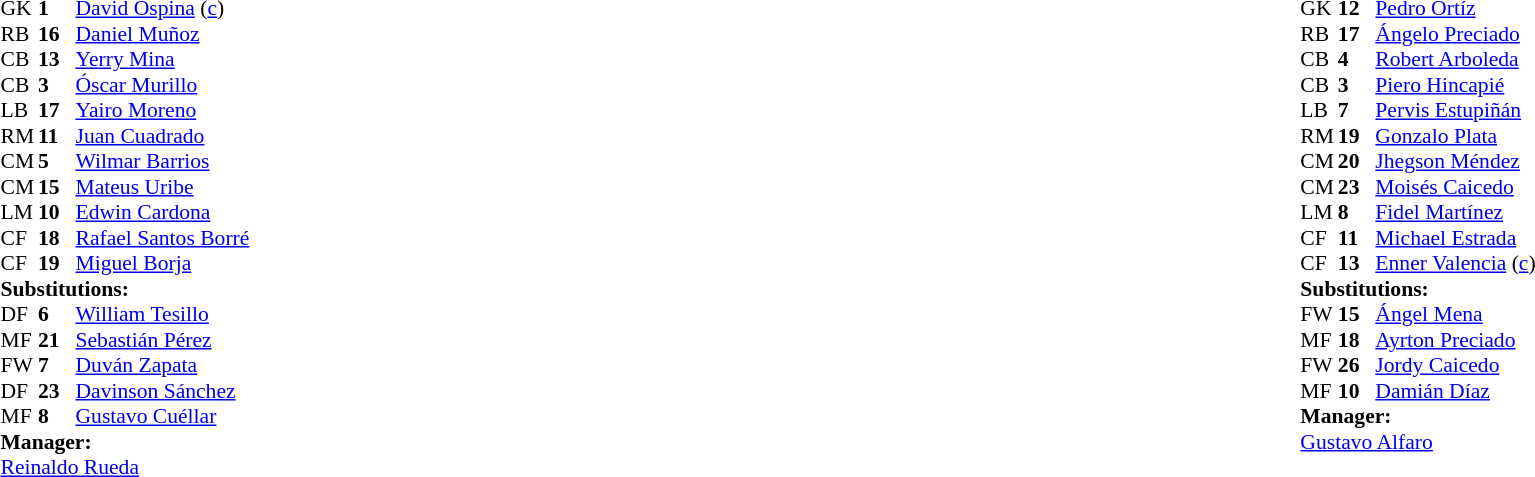<table width="100%">
<tr>
<td valign="top" width="40%"><br><table style="font-size:90%" cellspacing="0" cellpadding="0">
<tr>
<th width=25></th>
<th width=25></th>
</tr>
<tr>
<td>GK</td>
<td><strong>1</strong></td>
<td><a href='#'>David Ospina</a> (<a href='#'>c</a>)</td>
</tr>
<tr>
<td>RB</td>
<td><strong>16</strong></td>
<td><a href='#'>Daniel Muñoz</a></td>
<td></td>
</tr>
<tr>
<td>CB</td>
<td><strong>13</strong></td>
<td><a href='#'>Yerry Mina</a></td>
</tr>
<tr>
<td>CB</td>
<td><strong>3</strong></td>
<td><a href='#'>Óscar Murillo</a></td>
<td></td>
<td></td>
</tr>
<tr>
<td>LB</td>
<td><strong>17</strong></td>
<td><a href='#'>Yairo Moreno</a></td>
<td></td>
<td></td>
</tr>
<tr>
<td>RM</td>
<td><strong>11</strong></td>
<td><a href='#'>Juan Cuadrado</a></td>
</tr>
<tr>
<td>CM</td>
<td><strong>5</strong></td>
<td><a href='#'>Wilmar Barrios</a></td>
</tr>
<tr>
<td>CM</td>
<td><strong>15</strong></td>
<td><a href='#'>Mateus Uribe</a></td>
<td></td>
<td></td>
</tr>
<tr>
<td>LM</td>
<td><strong>10</strong></td>
<td><a href='#'>Edwin Cardona</a></td>
<td></td>
<td></td>
</tr>
<tr>
<td>CF</td>
<td><strong>18</strong></td>
<td><a href='#'>Rafael Santos Borré</a></td>
<td></td>
</tr>
<tr>
<td>CF</td>
<td><strong>19</strong></td>
<td><a href='#'>Miguel Borja</a></td>
<td></td>
<td></td>
</tr>
<tr>
<td colspan=3><strong>Substitutions:</strong></td>
</tr>
<tr>
<td>DF</td>
<td><strong>6</strong></td>
<td><a href='#'>William Tesillo</a></td>
<td></td>
<td></td>
</tr>
<tr>
<td>MF</td>
<td><strong>21</strong></td>
<td><a href='#'>Sebastián Pérez</a></td>
<td></td>
<td></td>
</tr>
<tr>
<td>FW</td>
<td><strong>7</strong></td>
<td><a href='#'>Duván Zapata</a></td>
<td></td>
<td></td>
</tr>
<tr>
<td>DF</td>
<td><strong>23</strong></td>
<td><a href='#'>Davinson Sánchez</a></td>
<td></td>
<td></td>
</tr>
<tr>
<td>MF</td>
<td><strong>8</strong></td>
<td><a href='#'>Gustavo Cuéllar</a></td>
<td></td>
<td></td>
</tr>
<tr>
<td colspan=3><strong>Manager:</strong></td>
</tr>
<tr>
<td colspan=3><a href='#'>Reinaldo Rueda</a></td>
</tr>
</table>
</td>
<td valign="top"></td>
<td valign="top" width="50%"><br><table style="font-size:90%; margin:auto" cellspacing="0" cellpadding="0">
<tr>
<th width=25></th>
<th width=25></th>
</tr>
<tr>
<td>GK</td>
<td><strong>12</strong></td>
<td><a href='#'>Pedro Ortíz</a></td>
</tr>
<tr>
<td>RB</td>
<td><strong>17</strong></td>
<td><a href='#'>Ángelo Preciado</a></td>
</tr>
<tr>
<td>CB</td>
<td><strong>4</strong></td>
<td><a href='#'>Robert Arboleda</a></td>
</tr>
<tr>
<td>CB</td>
<td><strong>3</strong></td>
<td><a href='#'>Piero Hincapié</a></td>
</tr>
<tr>
<td>LB</td>
<td><strong>7</strong></td>
<td><a href='#'>Pervis Estupiñán</a></td>
</tr>
<tr>
<td>RM</td>
<td><strong>19</strong></td>
<td><a href='#'>Gonzalo Plata</a></td>
<td></td>
<td></td>
</tr>
<tr>
<td>CM</td>
<td><strong>20</strong></td>
<td><a href='#'>Jhegson Méndez</a></td>
</tr>
<tr>
<td>CM</td>
<td><strong>23</strong></td>
<td><a href='#'>Moisés Caicedo</a></td>
<td></td>
<td></td>
</tr>
<tr>
<td>LM</td>
<td><strong>8</strong></td>
<td><a href='#'>Fidel Martínez</a></td>
<td></td>
<td></td>
</tr>
<tr>
<td>CF</td>
<td><strong>11</strong></td>
<td><a href='#'>Michael Estrada</a></td>
<td></td>
<td></td>
</tr>
<tr>
<td>CF</td>
<td><strong>13</strong></td>
<td><a href='#'>Enner Valencia</a> (<a href='#'>c</a>)</td>
<td></td>
</tr>
<tr>
<td colspan=3><strong>Substitutions:</strong></td>
</tr>
<tr>
<td>FW</td>
<td><strong>15</strong></td>
<td><a href='#'>Ángel Mena</a></td>
<td></td>
<td></td>
</tr>
<tr>
<td>MF</td>
<td><strong>18</strong></td>
<td><a href='#'>Ayrton Preciado</a></td>
<td></td>
<td></td>
</tr>
<tr>
<td>FW</td>
<td><strong>26</strong></td>
<td><a href='#'>Jordy Caicedo</a></td>
<td></td>
<td></td>
</tr>
<tr>
<td>MF</td>
<td><strong>10</strong></td>
<td><a href='#'>Damián Díaz</a></td>
<td></td>
<td></td>
</tr>
<tr>
<td colspan=3><strong>Manager:</strong></td>
</tr>
<tr>
<td colspan=3> <a href='#'>Gustavo Alfaro</a></td>
</tr>
</table>
</td>
</tr>
</table>
